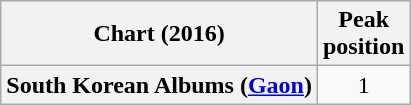<table class="wikitable plainrowheaders" style="text-align:center;">
<tr>
<th>Chart (2016)</th>
<th>Peak<br>position</th>
</tr>
<tr>
<th scope="row">South Korean Albums (<a href='#'>Gaon</a>)</th>
<td>1</td>
</tr>
</table>
